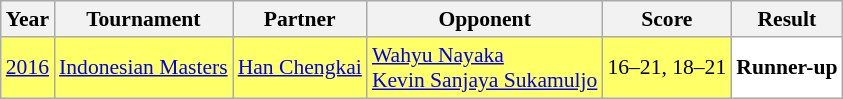<table class="sortable wikitable" style="font-size: 90%;">
<tr>
<th>Year</th>
<th>Tournament</th>
<th>Partner</th>
<th>Opponent</th>
<th>Score</th>
<th>Result</th>
</tr>
<tr style="background:#FFFF67">
<td align="center"><a href='#'>2016</a></td>
<td align="left"><a href='#'>Indonesian Masters</a></td>
<td align="left"> <a href='#'>Han Chengkai</a></td>
<td align="left"> <a href='#'>Wahyu Nayaka</a><br> <a href='#'>Kevin Sanjaya Sukamuljo</a></td>
<td align="left">16–21, 18–21</td>
<td style="text-align:left; background:white"> <strong>Runner-up</strong></td>
</tr>
</table>
